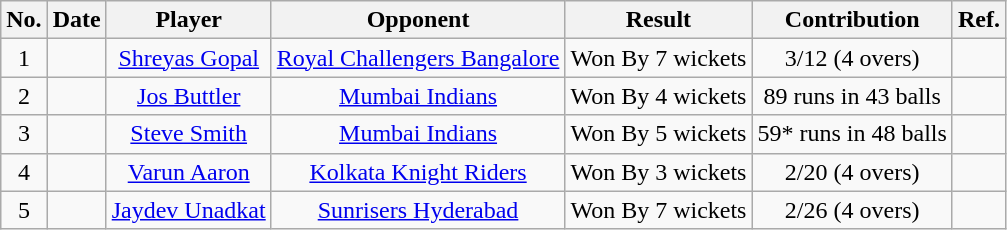<table class="wikitable sortable" style="text-align: center;">
<tr>
<th>No.</th>
<th>Date</th>
<th>Player</th>
<th>Opponent</th>
<th>Result</th>
<th>Contribution</th>
<th>Ref.</th>
</tr>
<tr>
<td>1</td>
<td></td>
<td><a href='#'>Shreyas Gopal</a></td>
<td><a href='#'>Royal Challengers Bangalore</a></td>
<td>Won By 7 wickets</td>
<td>3/12 (4 overs)</td>
<td></td>
</tr>
<tr>
<td>2</td>
<td></td>
<td><a href='#'>Jos Buttler</a></td>
<td><a href='#'>Mumbai Indians</a></td>
<td>Won By 4 wickets</td>
<td>89 runs in 43 balls</td>
<td></td>
</tr>
<tr>
<td>3</td>
<td></td>
<td><a href='#'>Steve Smith</a></td>
<td><a href='#'>Mumbai Indians</a></td>
<td>Won By 5 wickets</td>
<td>59* runs in 48 balls</td>
<td></td>
</tr>
<tr>
<td>4</td>
<td></td>
<td><a href='#'>Varun Aaron</a></td>
<td><a href='#'>Kolkata Knight Riders</a></td>
<td>Won By 3 wickets</td>
<td>2/20 (4 overs)</td>
<td></td>
</tr>
<tr>
<td>5</td>
<td></td>
<td><a href='#'>Jaydev Unadkat</a></td>
<td><a href='#'>Sunrisers Hyderabad</a></td>
<td>Won By 7 wickets</td>
<td>2/26 (4 overs)</td>
<td></td>
</tr>
</table>
